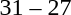<table style="text-align:center">
<tr>
<th width=200></th>
<th width=100></th>
<th width=200></th>
</tr>
<tr>
<td align=right><strong></strong></td>
<td>31 – 27</td>
<td align=left></td>
</tr>
</table>
